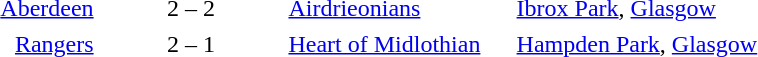<table width=100% cellspacing=1>
<tr>
<th width=12%></th>
<th width=10%></th>
<th width=12%></th>
<th></th>
</tr>
<tr>
<td align=right><a href='#'>Aberdeen</a></td>
<td align=center>2 – 2</td>
<td><a href='#'>Airdrieonians</a></td>
<td><a href='#'>Ibrox Park</a>, <a href='#'>Glasgow</a></td>
</tr>
<tr>
<td></td>
</tr>
<tr>
<td align=right><a href='#'>Rangers</a></td>
<td align=center>2 – 1</td>
<td><a href='#'>Heart of Midlothian</a></td>
<td><a href='#'>Hampden Park</a>, <a href='#'>Glasgow</a></td>
</tr>
</table>
